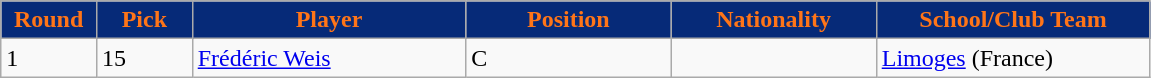<table class="wikitable sortable sortable">
<tr>
<th style="background:#062A78;color:#FF7518;" width="7%">Round</th>
<th style="background:#062A78;color:#FF7518;" width="7%">Pick</th>
<th style="background:#062A78;color:#FF7518;" width="20%">Player</th>
<th style="background:#062A78;color:#FF7518;" width="15%">Position</th>
<th style="background:#062A78;color:#FF7518;" width="15%">Nationality</th>
<th style="background:#062A78;color:#FF7518;" width="20%">School/Club Team</th>
</tr>
<tr>
<td>1</td>
<td>15</td>
<td><a href='#'>Frédéric Weis</a></td>
<td>C</td>
<td></td>
<td><a href='#'>Limoges</a> (France)</td>
</tr>
</table>
